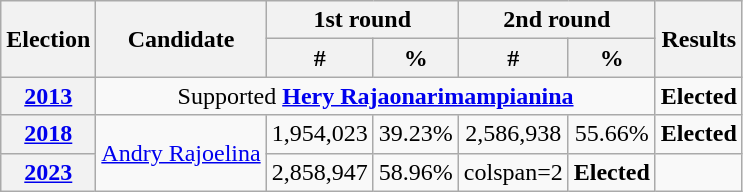<table class="wikitable" style="text-align:center">
<tr>
<th rowspan=2>Election</th>
<th rowspan=2>Candidate</th>
<th colspan=2>1st round</th>
<th colspan=2>2nd round</th>
<th rowspan=2>Results</th>
</tr>
<tr>
<th>#</th>
<th>%</th>
<th>#</th>
<th>%</th>
</tr>
<tr>
<th><a href='#'>2013</a></th>
<td colspan="5" style="text-align:center;">Supported <strong><a href='#'>Hery Rajaonarimampianina</a></strong></td>
<td><strong>Elected</strong> <span></span></td>
</tr>
<tr>
<th><a href='#'>2018</a></th>
<td rowspan="2"><a href='#'>Andry Rajoelina</a></td>
<td>1,954,023</td>
<td>39.23%</td>
<td>2,586,938</td>
<td>55.66%</td>
<td><strong>Elected</strong> <span></span></td>
</tr>
<tr>
<th><a href='#'>2023</a></th>
<td>2,858,947</td>
<td>58.96%</td>
<td>colspan=2 </td>
<td><strong>Elected</strong> <span></span></td>
</tr>
</table>
